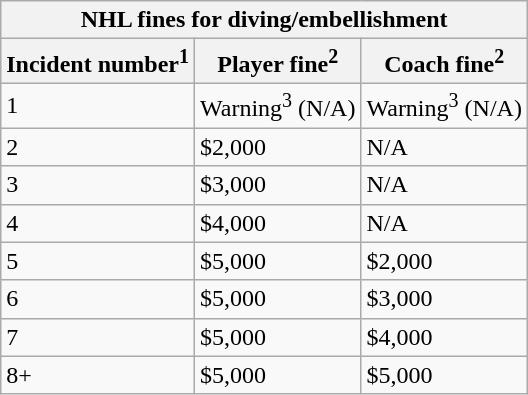<table class="wikitable sortable" style="border:0;">
<tr>
<th colspan="3">NHL fines for diving/embellishment</th>
</tr>
<tr>
<th>Incident number<sup>1</sup></th>
<th>Player fine<sup>2</sup></th>
<th>Coach fine<sup>2</sup></th>
</tr>
<tr>
<td>1</td>
<td>Warning<sup>3</sup> (N/A)</td>
<td>Warning<sup>3</sup> (N/A)</td>
</tr>
<tr>
<td>2</td>
<td>$2,000</td>
<td>N/A</td>
</tr>
<tr>
<td>3</td>
<td>$3,000</td>
<td>N/A</td>
</tr>
<tr>
<td>4</td>
<td>$4,000</td>
<td>N/A</td>
</tr>
<tr>
<td>5</td>
<td>$5,000</td>
<td>$2,000</td>
</tr>
<tr>
<td>6</td>
<td>$5,000</td>
<td>$3,000</td>
</tr>
<tr>
<td>7</td>
<td>$5,000</td>
<td>$4,000</td>
</tr>
<tr>
<td>8+</td>
<td>$5,000</td>
<td>$5,000</td>
</tr>
</table>
